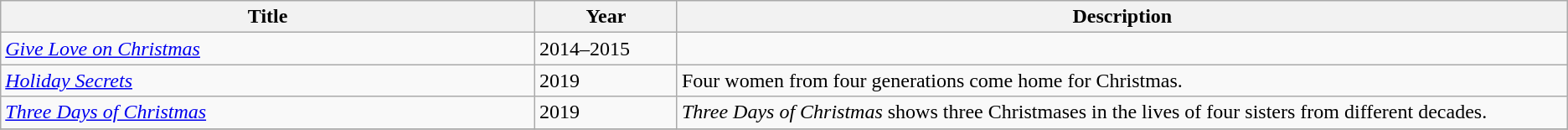<table class="wikitable sortable">
<tr>
<th width="30%">Title</th>
<th width="8%">Year</th>
<th width="50%" class="unsortable">Description</th>
</tr>
<tr>
<td><em><a href='#'>Give Love on Christmas</a></em></td>
<td>2014–2015</td>
<td></td>
</tr>
<tr>
<td><em><a href='#'>Holiday Secrets</a></em></td>
<td>2019</td>
<td>Four women from four generations come home for Christmas.</td>
</tr>
<tr>
<td><em><a href='#'>Three Days of Christmas</a></em></td>
<td>2019</td>
<td><em>Three Days of Christmas</em> shows three Christmases in the lives of four sisters from different decades.</td>
</tr>
<tr>
</tr>
</table>
